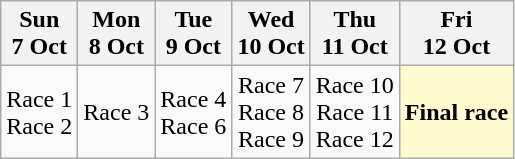<table class="wikitable" style="text-align: center;">
<tr>
<th>Sun<br>7 Oct</th>
<th>Mon<br>8 Oct</th>
<th>Tue<br>9 Oct</th>
<th>Wed<br>10 Oct</th>
<th>Thu<br>11 Oct</th>
<th>Fri<br>12 Oct</th>
</tr>
<tr>
<td>Race 1<br>Race 2</td>
<td>Race 3</td>
<td>Race 4<br>Race 6</td>
<td>Race 7<br>Race 8<br>Race 9</td>
<td>Race 10<br>Race 11<br>Race 12</td>
<td style=background:lemonchiffon><strong>Final race</strong></td>
</tr>
</table>
